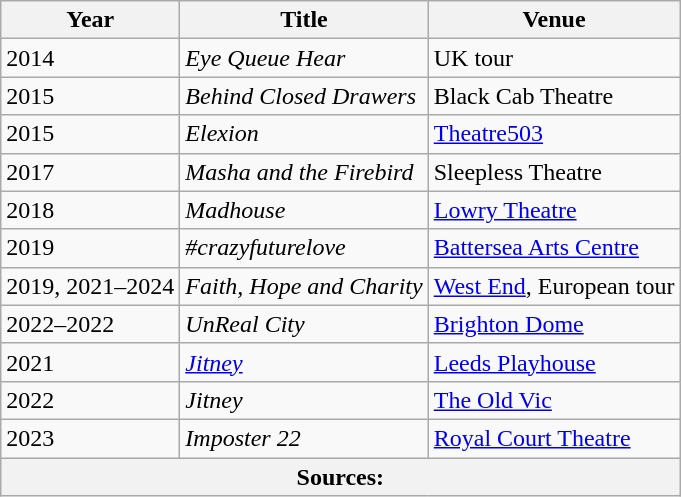<table class="wikitable">
<tr>
<th>Year</th>
<th>Title</th>
<th>Venue</th>
</tr>
<tr>
<td>2014</td>
<td><em>Eye Queue Hear</em></td>
<td>UK tour</td>
</tr>
<tr>
<td>2015</td>
<td><em>Behind Closed Drawers</em></td>
<td>Black Cab Theatre</td>
</tr>
<tr>
<td>2015</td>
<td><em>Elexion</em></td>
<td><a href='#'>Theatre503</a></td>
</tr>
<tr>
<td>2017</td>
<td><em>Masha and the Firebird</em></td>
<td>Sleepless Theatre</td>
</tr>
<tr>
<td>2018</td>
<td><em>Madhouse</em></td>
<td><a href='#'>Lowry Theatre</a></td>
</tr>
<tr>
<td>2019</td>
<td><em>#crazyfuturelove</em></td>
<td><a href='#'>Battersea Arts Centre</a></td>
</tr>
<tr>
<td>2019, 2021–2024</td>
<td><em>Faith, Hope and Charity</em></td>
<td><a href='#'>West End</a>, European tour</td>
</tr>
<tr>
<td>2022–2022</td>
<td><em>UnReal City</em></td>
<td><a href='#'>Brighton Dome</a></td>
</tr>
<tr>
<td>2021</td>
<td><em><a href='#'>Jitney</a></em></td>
<td><a href='#'>Leeds Playhouse</a></td>
</tr>
<tr>
<td>2022</td>
<td><em>Jitney</em></td>
<td><a href='#'>The Old Vic</a></td>
</tr>
<tr>
<td>2023</td>
<td><em>Imposter 22</em></td>
<td><a href='#'>Royal Court Theatre</a></td>
</tr>
<tr>
<th colspan="3">Sources: </th>
</tr>
</table>
